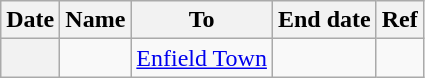<table class="wikitable sortable plainrowheaders">
<tr>
<th scope=col>Date</th>
<th scope=col>Name</th>
<th scope=col>To</th>
<th scope=col>End date</th>
<th scope=col class=unsortable>Ref</th>
</tr>
<tr>
<th scope=row></th>
<td></td>
<td><a href='#'>Enfield Town</a></td>
<td></td>
<td></td>
</tr>
</table>
